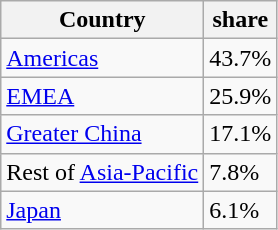<table class="wikitable floatright">
<tr>
<th>Country</th>
<th>share</th>
</tr>
<tr>
<td><a href='#'>Americas</a></td>
<td>43.7%</td>
</tr>
<tr>
<td><a href='#'>EMEA</a></td>
<td>25.9%</td>
</tr>
<tr>
<td><a href='#'>Greater China</a></td>
<td>17.1%</td>
</tr>
<tr>
<td>Rest of <a href='#'>Asia-Pacific</a></td>
<td>7.8%</td>
</tr>
<tr>
<td><a href='#'>Japan</a></td>
<td>6.1%</td>
</tr>
</table>
